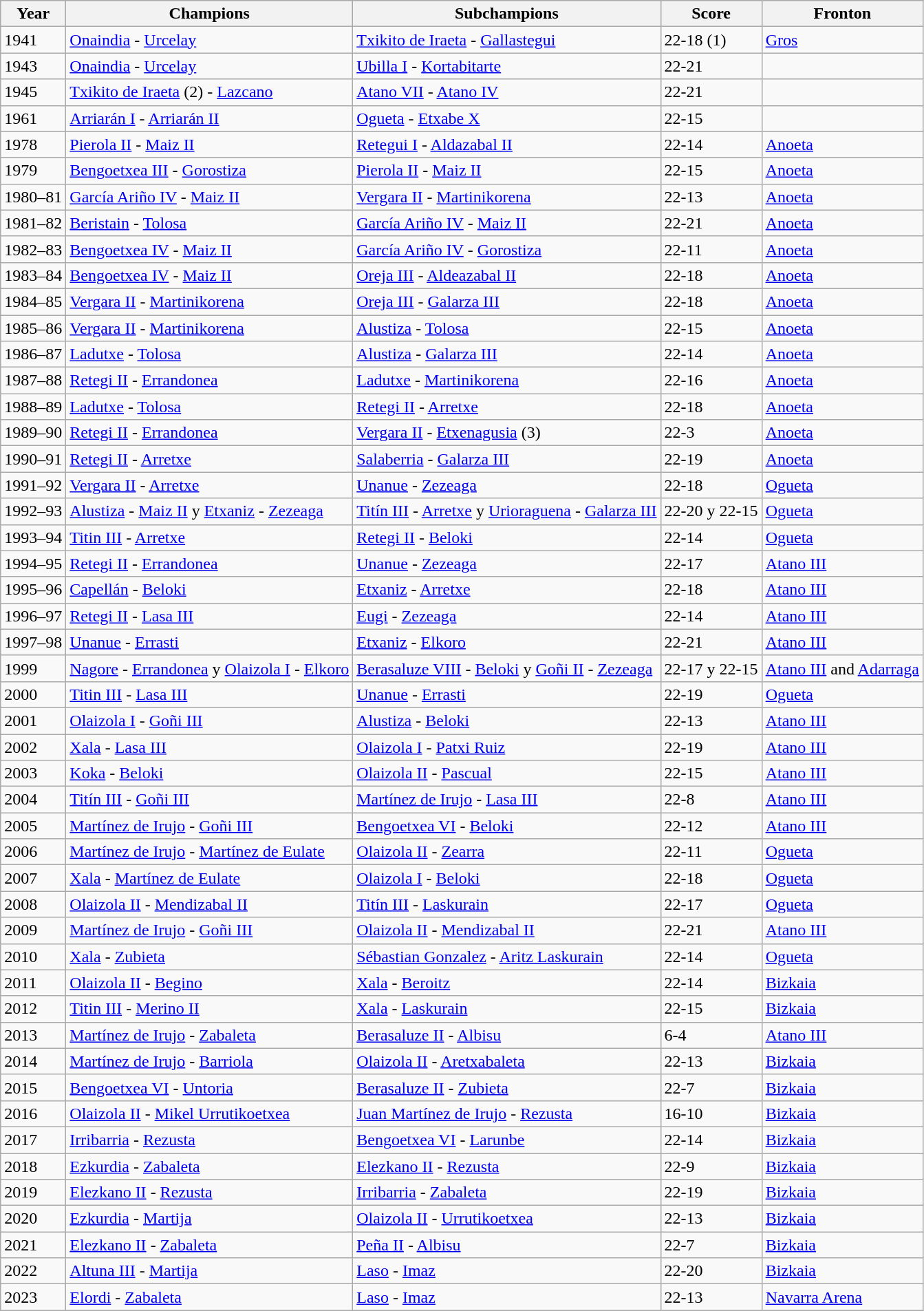<table class="wikitable">
<tr>
<th>Year</th>
<th>Champions</th>
<th>Subchampions</th>
<th>Score</th>
<th>Fronton</th>
</tr>
<tr>
<td>1941</td>
<td><a href='#'>Onaindia</a> - <a href='#'>Urcelay</a></td>
<td><a href='#'>Txikito de Iraeta</a> - <a href='#'>Gallastegui</a></td>
<td>22-18 (1)</td>
<td><a href='#'>Gros</a></td>
</tr>
<tr>
<td>1943</td>
<td><a href='#'>Onaindia</a> - <a href='#'>Urcelay</a></td>
<td><a href='#'>Ubilla I</a> - <a href='#'>Kortabitarte</a></td>
<td>22-21</td>
<td></td>
</tr>
<tr>
<td>1945</td>
<td><a href='#'>Txikito de Iraeta</a> (2) - <a href='#'>Lazcano</a></td>
<td><a href='#'>Atano VII</a> - <a href='#'>Atano IV</a></td>
<td>22-21</td>
<td></td>
</tr>
<tr>
<td>1961</td>
<td><a href='#'>Arriarán I</a> - <a href='#'>Arriarán II</a></td>
<td><a href='#'>Ogueta</a> - <a href='#'>Etxabe X</a></td>
<td>22-15</td>
<td></td>
</tr>
<tr>
<td>1978</td>
<td><a href='#'>Pierola II</a> - <a href='#'>Maiz II</a></td>
<td><a href='#'>Retegui I</a> - <a href='#'>Aldazabal II</a></td>
<td>22-14</td>
<td><a href='#'>Anoeta</a></td>
</tr>
<tr>
<td>1979</td>
<td><a href='#'>Bengoetxea III</a> - <a href='#'>Gorostiza</a></td>
<td><a href='#'>Pierola II</a> - <a href='#'>Maiz II</a></td>
<td>22-15</td>
<td><a href='#'>Anoeta</a></td>
</tr>
<tr>
<td>1980–81</td>
<td><a href='#'>García Ariño IV</a> - <a href='#'>Maiz II</a></td>
<td><a href='#'>Vergara II</a> - <a href='#'>Martinikorena</a></td>
<td>22-13</td>
<td><a href='#'>Anoeta</a></td>
</tr>
<tr>
<td>1981–82</td>
<td><a href='#'>Beristain</a> - <a href='#'>Tolosa</a></td>
<td><a href='#'>García Ariño IV</a> - <a href='#'>Maiz II</a></td>
<td>22-21</td>
<td><a href='#'>Anoeta</a></td>
</tr>
<tr>
<td>1982–83</td>
<td><a href='#'>Bengoetxea IV</a> - <a href='#'>Maiz II</a></td>
<td><a href='#'>García Ariño IV</a> - <a href='#'>Gorostiza</a></td>
<td>22-11</td>
<td><a href='#'>Anoeta</a></td>
</tr>
<tr>
<td>1983–84</td>
<td><a href='#'>Bengoetxea IV</a> - <a href='#'>Maiz II</a></td>
<td><a href='#'>Oreja III</a> - <a href='#'>Aldeazabal II</a></td>
<td>22-18</td>
<td><a href='#'>Anoeta</a></td>
</tr>
<tr>
<td>1984–85</td>
<td><a href='#'>Vergara II</a> - <a href='#'>Martinikorena</a></td>
<td><a href='#'>Oreja III</a> - <a href='#'>Galarza III</a></td>
<td>22-18</td>
<td><a href='#'>Anoeta</a></td>
</tr>
<tr>
<td>1985–86</td>
<td><a href='#'>Vergara II</a> - <a href='#'>Martinikorena</a></td>
<td><a href='#'>Alustiza</a> - <a href='#'>Tolosa</a></td>
<td>22-15</td>
<td><a href='#'>Anoeta</a></td>
</tr>
<tr>
<td>1986–87</td>
<td><a href='#'>Ladutxe</a> - <a href='#'>Tolosa</a></td>
<td><a href='#'>Alustiza</a> - <a href='#'>Galarza III</a></td>
<td>22-14</td>
<td><a href='#'>Anoeta</a></td>
</tr>
<tr>
<td>1987–88</td>
<td><a href='#'>Retegi II</a> - <a href='#'>Errandonea</a></td>
<td><a href='#'>Ladutxe</a> - <a href='#'>Martinikorena</a></td>
<td>22-16</td>
<td><a href='#'>Anoeta</a></td>
</tr>
<tr>
<td>1988–89</td>
<td><a href='#'>Ladutxe</a> - <a href='#'>Tolosa</a></td>
<td><a href='#'>Retegi II</a> - <a href='#'>Arretxe</a></td>
<td>22-18</td>
<td><a href='#'>Anoeta</a></td>
</tr>
<tr>
<td>1989–90</td>
<td><a href='#'>Retegi II</a> - <a href='#'>Errandonea</a></td>
<td><a href='#'>Vergara II</a> - <a href='#'>Etxenagusia</a> (3)</td>
<td>22-3</td>
<td><a href='#'>Anoeta</a></td>
</tr>
<tr>
<td>1990–91</td>
<td><a href='#'>Retegi II</a> - <a href='#'>Arretxe</a></td>
<td><a href='#'>Salaberria</a> - <a href='#'>Galarza III</a></td>
<td>22-19</td>
<td><a href='#'>Anoeta</a></td>
</tr>
<tr>
<td>1991–92</td>
<td><a href='#'>Vergara II</a> - <a href='#'>Arretxe</a></td>
<td><a href='#'>Unanue</a> - <a href='#'>Zezeaga</a></td>
<td>22-18</td>
<td><a href='#'>Ogueta</a></td>
</tr>
<tr>
<td>1992–93</td>
<td><a href='#'>Alustiza</a> - <a href='#'>Maiz II</a> y <a href='#'>Etxaniz</a> - <a href='#'>Zezeaga</a></td>
<td><a href='#'>Titín III</a> - <a href='#'>Arretxe</a> y <a href='#'>Urioraguena</a> - <a href='#'>Galarza III</a></td>
<td>22-20 y 22-15</td>
<td><a href='#'>Ogueta</a></td>
</tr>
<tr>
<td>1993–94</td>
<td><a href='#'>Titin III</a> - <a href='#'>Arretxe</a></td>
<td><a href='#'>Retegi II</a> - <a href='#'>Beloki</a></td>
<td>22-14</td>
<td><a href='#'>Ogueta</a></td>
</tr>
<tr>
<td>1994–95</td>
<td><a href='#'>Retegi II</a> - <a href='#'>Errandonea</a></td>
<td><a href='#'>Unanue</a> - <a href='#'>Zezeaga</a></td>
<td>22-17</td>
<td><a href='#'>Atano III</a></td>
</tr>
<tr>
<td>1995–96</td>
<td><a href='#'>Capellán</a> - <a href='#'>Beloki</a></td>
<td><a href='#'>Etxaniz</a> - <a href='#'>Arretxe</a></td>
<td>22-18</td>
<td><a href='#'>Atano III</a></td>
</tr>
<tr>
<td>1996–97</td>
<td><a href='#'>Retegi II</a> - <a href='#'>Lasa III</a></td>
<td><a href='#'>Eugi</a> - <a href='#'>Zezeaga</a></td>
<td>22-14</td>
<td><a href='#'>Atano III</a></td>
</tr>
<tr>
<td>1997–98</td>
<td><a href='#'>Unanue</a> - <a href='#'>Errasti</a></td>
<td><a href='#'>Etxaniz</a> - <a href='#'>Elkoro</a></td>
<td>22-21</td>
<td><a href='#'>Atano III</a></td>
</tr>
<tr>
<td>1999</td>
<td><a href='#'>Nagore</a> - <a href='#'>Errandonea</a> y <a href='#'>Olaizola I</a> - <a href='#'>Elkoro</a></td>
<td><a href='#'>Berasaluze VIII</a> - <a href='#'>Beloki</a> y <a href='#'>Goñi II</a> - <a href='#'>Zezeaga</a></td>
<td>22-17 y 22-15</td>
<td><a href='#'>Atano III</a> and <a href='#'>Adarraga</a></td>
</tr>
<tr>
<td>2000</td>
<td><a href='#'>Titin III</a> - <a href='#'>Lasa III</a></td>
<td><a href='#'>Unanue</a> - <a href='#'>Errasti</a></td>
<td>22-19</td>
<td><a href='#'>Ogueta</a></td>
</tr>
<tr>
<td>2001</td>
<td><a href='#'>Olaizola I</a> - <a href='#'>Goñi III</a></td>
<td><a href='#'>Alustiza</a> - <a href='#'>Beloki</a></td>
<td>22-13</td>
<td><a href='#'>Atano III</a></td>
</tr>
<tr>
<td>2002</td>
<td><a href='#'>Xala</a> - <a href='#'>Lasa III</a></td>
<td><a href='#'>Olaizola I</a> - <a href='#'>Patxi Ruiz</a></td>
<td>22-19</td>
<td><a href='#'>Atano III</a></td>
</tr>
<tr>
<td>2003</td>
<td><a href='#'>Koka</a> - <a href='#'>Beloki</a></td>
<td><a href='#'>Olaizola II</a> - <a href='#'>Pascual</a></td>
<td>22-15</td>
<td><a href='#'>Atano III</a></td>
</tr>
<tr>
<td>2004</td>
<td><a href='#'>Titín III</a> - <a href='#'>Goñi III</a></td>
<td><a href='#'>Martínez de Irujo</a> - <a href='#'>Lasa III</a></td>
<td>22-8</td>
<td><a href='#'>Atano III</a></td>
</tr>
<tr>
<td>2005</td>
<td><a href='#'>Martínez de Irujo</a> - <a href='#'>Goñi III</a></td>
<td><a href='#'>Bengoetxea VI</a> - <a href='#'>Beloki</a></td>
<td>22-12</td>
<td><a href='#'>Atano III</a></td>
</tr>
<tr>
<td>2006</td>
<td><a href='#'>Martínez de Irujo</a> - <a href='#'>Martínez de Eulate</a></td>
<td><a href='#'>Olaizola II</a> - <a href='#'>Zearra</a></td>
<td>22-11</td>
<td><a href='#'>Ogueta</a></td>
</tr>
<tr>
<td>2007</td>
<td><a href='#'>Xala</a> - <a href='#'>Martínez de Eulate</a></td>
<td><a href='#'>Olaizola I</a> - <a href='#'>Beloki</a></td>
<td>22-18</td>
<td><a href='#'>Ogueta</a></td>
</tr>
<tr>
<td>2008</td>
<td><a href='#'>Olaizola II</a> - <a href='#'>Mendizabal II</a></td>
<td><a href='#'>Titín III</a> - <a href='#'>Laskurain</a></td>
<td>22-17</td>
<td><a href='#'>Ogueta</a></td>
</tr>
<tr>
<td>2009</td>
<td><a href='#'>Martínez de Irujo</a> - <a href='#'>Goñi III</a></td>
<td><a href='#'>Olaizola II</a> - <a href='#'>Mendizabal II</a></td>
<td>22-21</td>
<td><a href='#'>Atano III</a></td>
</tr>
<tr>
<td>2010</td>
<td><a href='#'>Xala</a> - <a href='#'>Zubieta</a></td>
<td><a href='#'>Sébastian Gonzalez</a> - <a href='#'>Aritz Laskurain</a></td>
<td>22-14</td>
<td><a href='#'>Ogueta</a></td>
</tr>
<tr>
<td>2011</td>
<td><a href='#'>Olaizola II</a> - <a href='#'>Begino</a></td>
<td><a href='#'>Xala</a> - <a href='#'>Beroitz</a></td>
<td>22-14</td>
<td><a href='#'>Bizkaia</a></td>
</tr>
<tr>
<td>2012</td>
<td><a href='#'>Titin III</a> - <a href='#'>Merino II</a></td>
<td><a href='#'>Xala</a> - <a href='#'>Laskurain</a></td>
<td>22-15</td>
<td><a href='#'>Bizkaia</a></td>
</tr>
<tr>
<td>2013</td>
<td><a href='#'>Martínez de Irujo</a> - <a href='#'>Zabaleta</a></td>
<td><a href='#'>Berasaluze II</a> - <a href='#'>Albisu</a></td>
<td>6-4</td>
<td><a href='#'>Atano III</a></td>
</tr>
<tr>
<td>2014</td>
<td><a href='#'>Martínez de Irujo</a> - <a href='#'>Barriola</a></td>
<td><a href='#'>Olaizola II</a> - <a href='#'>Aretxabaleta</a></td>
<td>22-13</td>
<td><a href='#'>Bizkaia</a></td>
</tr>
<tr>
<td>2015</td>
<td><a href='#'>Bengoetxea VI</a> - <a href='#'>Untoria</a></td>
<td><a href='#'>Berasaluze II</a> - <a href='#'>Zubieta</a></td>
<td>22-7</td>
<td><a href='#'>Bizkaia</a></td>
</tr>
<tr>
<td>2016</td>
<td><a href='#'>Olaizola II</a> - <a href='#'>Mikel Urrutikoetxea</a></td>
<td><a href='#'>Juan Martínez de Irujo</a> - <a href='#'>Rezusta</a></td>
<td>16-10</td>
<td><a href='#'>Bizkaia</a></td>
</tr>
<tr>
<td>2017</td>
<td><a href='#'>Irribarria</a> - <a href='#'>Rezusta</a></td>
<td><a href='#'>Bengoetxea VI</a> - <a href='#'>Larunbe</a></td>
<td>22-14</td>
<td><a href='#'>Bizkaia</a></td>
</tr>
<tr>
<td>2018</td>
<td><a href='#'>Ezkurdia</a> - <a href='#'>Zabaleta</a></td>
<td><a href='#'>Elezkano II</a> - <a href='#'>Rezusta</a></td>
<td>22-9</td>
<td><a href='#'>Bizkaia</a></td>
</tr>
<tr>
<td>2019</td>
<td><a href='#'>Elezkano II</a> - <a href='#'>Rezusta</a></td>
<td><a href='#'>Irribarria</a> - <a href='#'>Zabaleta</a></td>
<td>22-19</td>
<td><a href='#'>Bizkaia</a></td>
</tr>
<tr>
<td>2020</td>
<td><a href='#'>Ezkurdia</a> - <a href='#'>Martija</a></td>
<td><a href='#'>Olaizola II</a> - <a href='#'>Urrutikoetxea</a></td>
<td>22-13</td>
<td><a href='#'>Bizkaia</a></td>
</tr>
<tr>
<td>2021</td>
<td><a href='#'>Elezkano II</a> - <a href='#'>Zabaleta</a></td>
<td><a href='#'>Peña II</a> - <a href='#'>Albisu</a></td>
<td>22-7</td>
<td><a href='#'>Bizkaia</a></td>
</tr>
<tr>
<td>2022</td>
<td><a href='#'>Altuna III</a> - <a href='#'>Martija</a></td>
<td><a href='#'>Laso</a> - <a href='#'>Imaz</a></td>
<td>22-20</td>
<td><a href='#'>Bizkaia</a></td>
</tr>
<tr>
<td>2023</td>
<td><a href='#'>Elordi</a> - <a href='#'>Zabaleta</a></td>
<td><a href='#'>Laso</a> - <a href='#'>Imaz</a></td>
<td>22-13</td>
<td><a href='#'>Navarra Arena</a></td>
</tr>
</table>
